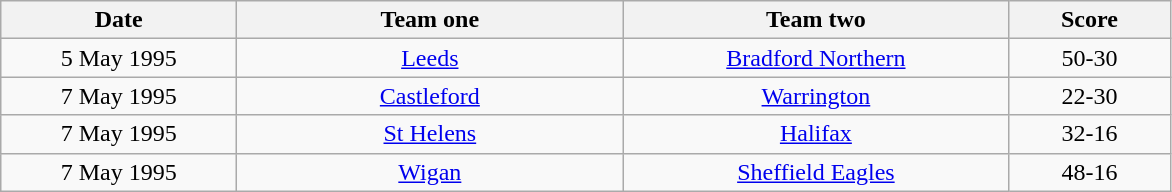<table class="wikitable" style="text-align: center">
<tr>
<th width=150>Date</th>
<th width=250>Team one</th>
<th width=250>Team two</th>
<th width=100>Score</th>
</tr>
<tr>
<td>5 May 1995</td>
<td><a href='#'>Leeds</a></td>
<td><a href='#'>Bradford Northern</a></td>
<td>50-30</td>
</tr>
<tr>
<td>7 May 1995</td>
<td><a href='#'>Castleford</a></td>
<td><a href='#'>Warrington</a></td>
<td>22-30</td>
</tr>
<tr>
<td>7 May 1995</td>
<td><a href='#'>St Helens</a></td>
<td><a href='#'>Halifax</a></td>
<td>32-16</td>
</tr>
<tr>
<td>7 May 1995</td>
<td><a href='#'>Wigan</a></td>
<td><a href='#'>Sheffield Eagles</a></td>
<td>48-16</td>
</tr>
</table>
